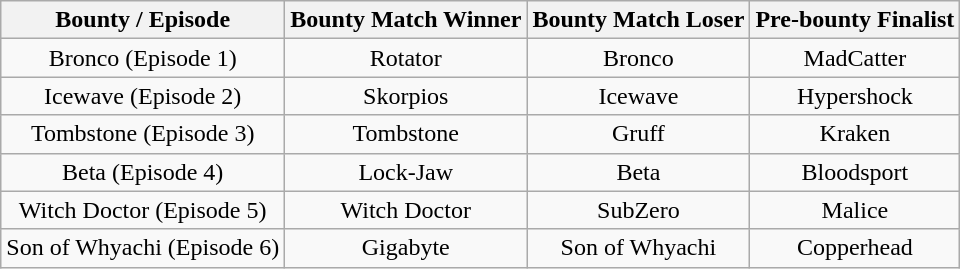<table class="wikitable sortable mw-collapsible" style="text-align:center;">
<tr>
<th>Bounty / Episode</th>
<th>Bounty Match Winner</th>
<th>Bounty Match Loser</th>
<th>Pre-bounty Finalist</th>
</tr>
<tr>
<td>Bronco (Episode 1)</td>
<td>Rotator</td>
<td>Bronco</td>
<td>MadCatter</td>
</tr>
<tr>
<td>Icewave (Episode 2)</td>
<td>Skorpios</td>
<td>Icewave</td>
<td>Hypershock</td>
</tr>
<tr>
<td>Tombstone (Episode 3)</td>
<td>Tombstone</td>
<td>Gruff</td>
<td>Kraken</td>
</tr>
<tr>
<td>Beta (Episode 4)</td>
<td>Lock-Jaw</td>
<td>Beta</td>
<td>Bloodsport</td>
</tr>
<tr>
<td>Witch Doctor (Episode 5)</td>
<td>Witch Doctor</td>
<td>SubZero</td>
<td>Malice</td>
</tr>
<tr>
<td>Son of Whyachi (Episode 6)</td>
<td>Gigabyte</td>
<td>Son of Whyachi</td>
<td>Copperhead</td>
</tr>
</table>
